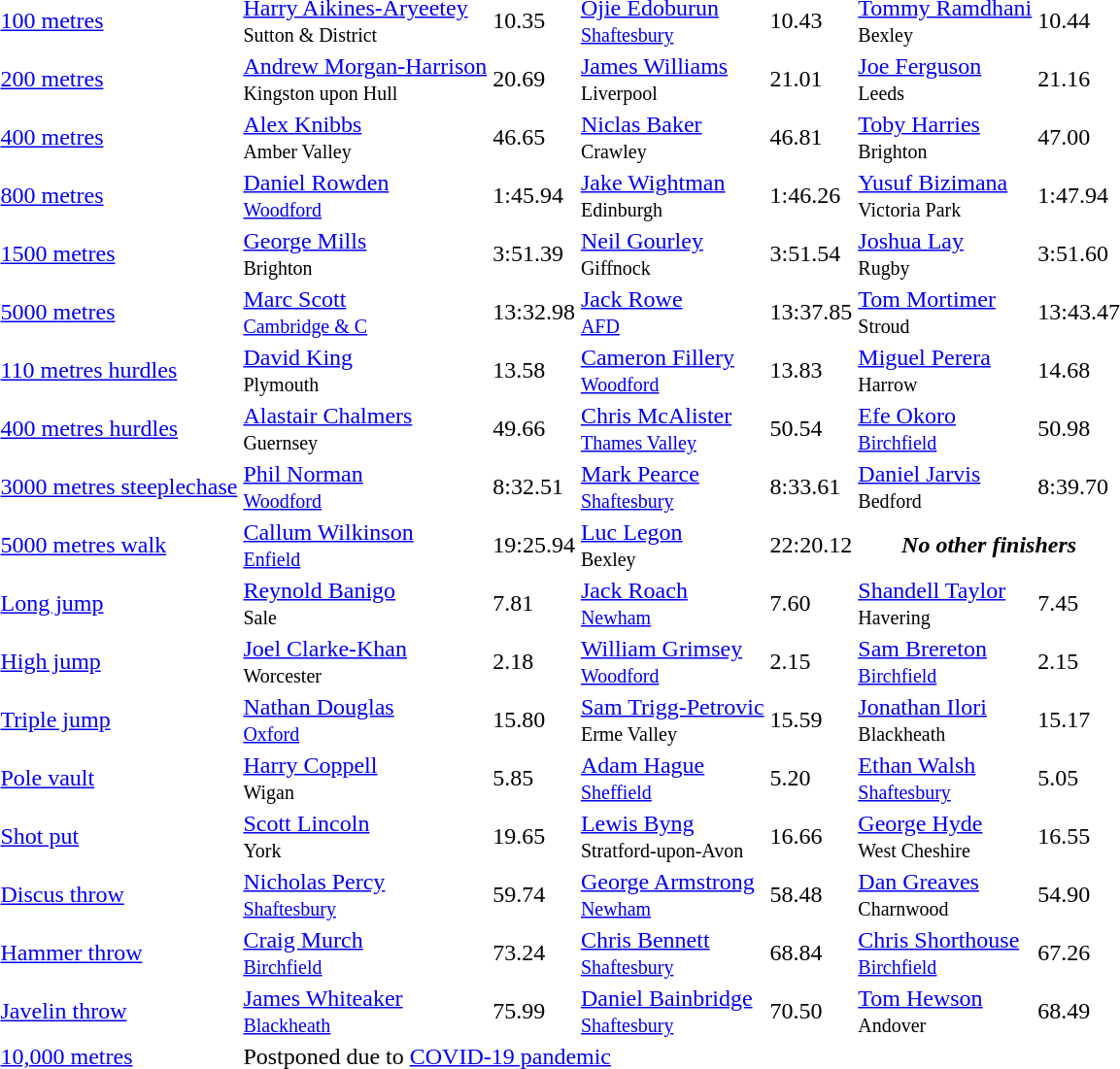<table>
<tr>
<td><a href='#'>100 metres</a></td>
<td><a href='#'>Harry Aikines-Aryeetey</a><br><small>Sutton & District</small></td>
<td>10.35 </td>
<td><a href='#'>Ojie Edoburun</a><br><small><a href='#'>Shaftesbury</a></small></td>
<td>10.43</td>
<td><a href='#'>Tommy Ramdhani</a><br><small>Bexley</small></td>
<td>10.44</td>
</tr>
<tr>
<td><a href='#'>200 metres</a></td>
<td><a href='#'>Andrew Morgan-Harrison</a><br><small>Kingston upon Hull</small></td>
<td>20.69</td>
<td><a href='#'>James Williams</a><br><small>Liverpool</small></td>
<td>21.01</td>
<td><a href='#'>Joe Ferguson</a><br><small>Leeds</small></td>
<td>21.16</td>
</tr>
<tr>
<td><a href='#'>400 metres</a></td>
<td><a href='#'>Alex Knibbs</a><br><small>Amber Valley</small></td>
<td>46.65 </td>
<td><a href='#'>Niclas Baker</a><br><small>Crawley</small></td>
<td>46.81 </td>
<td><a href='#'>Toby Harries</a><br><small>Brighton</small></td>
<td>47.00</td>
</tr>
<tr>
<td><a href='#'>800 metres</a></td>
<td><a href='#'>Daniel Rowden</a><br><small><a href='#'>Woodford</a></small></td>
<td>1:45.94 </td>
<td><a href='#'>Jake Wightman</a><br><small>Edinburgh</small></td>
<td>1:46.26</td>
<td><a href='#'>Yusuf Bizimana</a><br><small>Victoria Park</small></td>
<td>1:47.94 </td>
</tr>
<tr>
<td><a href='#'>1500 metres</a></td>
<td><a href='#'>George Mills</a><br><small>Brighton</small></td>
<td>3:51.39</td>
<td><a href='#'>Neil Gourley</a><br><small>Giffnock</small></td>
<td>3:51.54</td>
<td><a href='#'>Joshua Lay</a><br><small>Rugby</small></td>
<td>3:51.60</td>
</tr>
<tr>
<td><a href='#'>5000 metres</a></td>
<td><a href='#'>Marc Scott</a><br><small><a href='#'>Cambridge & C</a></small></td>
<td>13:32.98	</td>
<td><a href='#'>Jack Rowe</a><br><small><a href='#'>AFD</a></small></td>
<td>13:37.85 </td>
<td><a href='#'>Tom Mortimer</a><br><small>Stroud</small></td>
<td>13:43.47 </td>
</tr>
<tr>
<td><a href='#'>110 metres hurdles</a></td>
<td><a href='#'>David King</a><br><small>Plymouth</small></td>
<td>13.58</td>
<td><a href='#'>Cameron Fillery</a><br><small><a href='#'>Woodford</a></small></td>
<td>13.83</td>
<td><a href='#'>Miguel Perera</a><br><small>Harrow</small></td>
<td>14.68 </td>
</tr>
<tr>
<td><a href='#'>400 metres hurdles</a></td>
<td><a href='#'>Alastair Chalmers</a><br><small>Guernsey</small></td>
<td>49.66 </td>
<td><a href='#'>Chris McAlister</a><br><small><a href='#'>Thames Valley</a></small></td>
<td>50.54</td>
<td><a href='#'>Efe Okoro</a><br><small><a href='#'>Birchfield</a></small></td>
<td>50.98</td>
</tr>
<tr>
<td><a href='#'>3000 metres steeplechase</a></td>
<td><a href='#'>Phil Norman</a><br><small><a href='#'>Woodford</a></small></td>
<td>8:32.51	</td>
<td><a href='#'>Mark Pearce</a><br><small><a href='#'>Shaftesbury</a></small></td>
<td>8:33.61	</td>
<td><a href='#'>Daniel Jarvis</a><br><small>Bedford</small></td>
<td>8:39.70	</td>
</tr>
<tr>
<td><a href='#'>5000 metres walk</a></td>
<td><a href='#'>Callum Wilkinson</a><br><small><a href='#'>Enfield</a></small></td>
<td>19:25.94 </td>
<td><a href='#'>Luc Legon</a><br><small>Bexley</small></td>
<td>22:20.12 </td>
<th colspan=2><em>No other finishers</em></th>
</tr>
<tr>
<td><a href='#'>Long jump</a></td>
<td><a href='#'>Reynold Banigo</a><br><small>Sale</small></td>
<td>7.81</td>
<td><a href='#'>Jack Roach</a><br><small><a href='#'>Newham</a></small></td>
<td>7.60</td>
<td><a href='#'>Shandell Taylor</a><br><small>Havering</small></td>
<td>7.45 </td>
</tr>
<tr>
<td><a href='#'>High jump</a></td>
<td><a href='#'>Joel Clarke-Khan</a><br><small>Worcester</small></td>
<td>2.18 </td>
<td><a href='#'>William Grimsey</a><br><small><a href='#'>Woodford</a></small></td>
<td>2.15 </td>
<td><a href='#'>Sam Brereton</a><br><small><a href='#'>Birchfield</a></small></td>
<td>2.15 </td>
</tr>
<tr>
<td><a href='#'>Triple jump</a></td>
<td><a href='#'>Nathan Douglas</a><br><small><a href='#'>Oxford</a></small></td>
<td>15.80	</td>
<td><a href='#'>Sam Trigg-Petrovic</a><br><small>Erme Valley</small></td>
<td>15.59</td>
<td><a href='#'>Jonathan Ilori</a><br><small>Blackheath</small></td>
<td>15.17</td>
</tr>
<tr>
<td><a href='#'>Pole vault</a></td>
<td><a href='#'>Harry Coppell</a><br><small>Wigan</small></td>
<td>5.85 </td>
<td><a href='#'>Adam Hague</a><br><small><a href='#'>Sheffield</a></small></td>
<td>5.20</td>
<td><a href='#'>Ethan Walsh</a><br><small><a href='#'>Shaftesbury</a></small></td>
<td>5.05 </td>
</tr>
<tr>
<td><a href='#'>Shot put</a></td>
<td><a href='#'>Scott Lincoln</a><br><small>York</small></td>
<td>19.65</td>
<td><a href='#'>Lewis Byng</a><br><small>Stratford-upon-Avon</small></td>
<td>16.66</td>
<td><a href='#'>George Hyde</a><br><small>West Cheshire</small></td>
<td>16.55	</td>
</tr>
<tr>
<td><a href='#'>Discus throw</a></td>
<td><a href='#'>Nicholas Percy</a><br><small><a href='#'>Shaftesbury</a></small></td>
<td>59.74</td>
<td><a href='#'>George Armstrong</a><br><small><a href='#'>Newham</a></small></td>
<td>58.48 </td>
<td><a href='#'>Dan Greaves</a><br><small>Charnwood</small></td>
<td>54.90</td>
</tr>
<tr>
<td><a href='#'>Hammer throw</a></td>
<td><a href='#'>Craig Murch</a><br><small><a href='#'>Birchfield</a></small></td>
<td>73.24 </td>
<td><a href='#'>Chris Bennett</a><br><small><a href='#'>Shaftesbury</a></small></td>
<td>68.84</td>
<td><a href='#'>Chris Shorthouse</a><br><small><a href='#'>Birchfield</a></small></td>
<td>67.26</td>
</tr>
<tr>
<td><a href='#'>Javelin throw</a></td>
<td><a href='#'>James Whiteaker</a><br><small><a href='#'>Blackheath</a></small></td>
<td>75.99</td>
<td><a href='#'>Daniel Bainbridge</a><br><small><a href='#'>Shaftesbury</a></small></td>
<td>70.50</td>
<td><a href='#'>Tom Hewson</a><br><small>Andover</small></td>
<td>68.49 </td>
</tr>
<tr>
<td><a href='#'>10,000 metres</a></td>
<td Colspan=7>Postponed due to <a href='#'>COVID-19 pandemic</a></td>
</tr>
</table>
